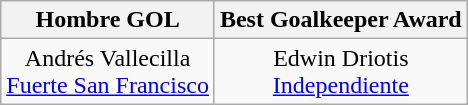<table class="wikitable" style="margin: 0 auto;">
<tr>
<th>Hombre GOL</th>
<th>Best Goalkeeper Award</th>
</tr>
<tr>
<td align=center> Andrés Vallecilla <br><a href='#'>Fuerte San Francisco</a></td>
<td align=center> Edwin Driotis <br><a href='#'>Independiente</a></td>
</tr>
</table>
